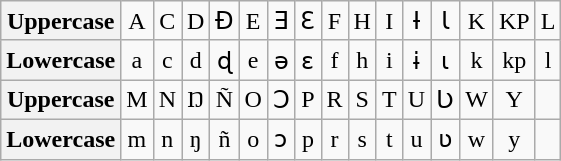<table class="wikitable" style="text-align: center;">
<tr -->
<th>Uppercase</th>
<td>A</td>
<td>C</td>
<td>D</td>
<td>Ɖ</td>
<td>E</td>
<td>Ǝ</td>
<td>Ɛ</td>
<td>F</td>
<td>H</td>
<td>I</td>
<td>Ɨ</td>
<td>Ɩ</td>
<td>K</td>
<td>KP</td>
<td>L</td>
</tr>
<tr -->
<th>Lowercase</th>
<td>a</td>
<td>c</td>
<td>d</td>
<td>ɖ</td>
<td>e</td>
<td>ǝ</td>
<td>ɛ</td>
<td>f</td>
<td>h</td>
<td>i</td>
<td>ɨ</td>
<td>ɩ</td>
<td>k</td>
<td>kp</td>
<td>l</td>
</tr>
<tr -->
<th>Uppercase</th>
<td>M</td>
<td>N</td>
<td>Ŋ</td>
<td>Ñ</td>
<td>O</td>
<td>Ɔ</td>
<td>P</td>
<td>R</td>
<td>S</td>
<td>T</td>
<td>U</td>
<td>Ʋ</td>
<td>W</td>
<td>Y</td>
<td></td>
</tr>
<tr ->
<th>Lowercase</th>
<td>m</td>
<td>n</td>
<td>ŋ</td>
<td>ñ</td>
<td>o</td>
<td>ɔ</td>
<td>p</td>
<td>r</td>
<td>s</td>
<td>t</td>
<td>u</td>
<td>ʋ</td>
<td>w</td>
<td>y</td>
<td></td>
</tr>
</table>
